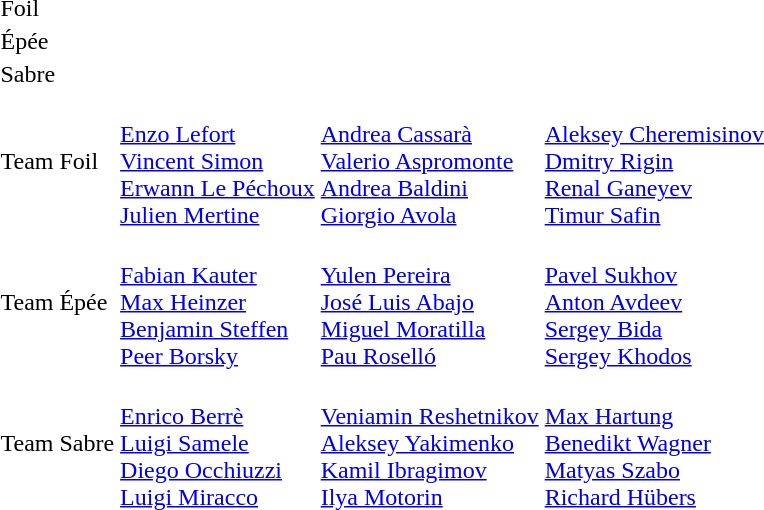<table>
<tr>
<td>Foil</td>
<td></td>
<td></td>
<td><br></td>
</tr>
<tr>
<td>Épée</td>
<td></td>
<td></td>
<td><br></td>
</tr>
<tr>
<td>Sabre</td>
<td></td>
<td></td>
<td><br></td>
</tr>
<tr>
<td>Team Foil</td>
<td><br><a href='#'>Enzo Lefort</a><br><a href='#'>Vincent Simon</a><br><a href='#'>Erwann Le Péchoux</a><br><a href='#'>Julien Mertine</a></td>
<td><br><a href='#'>Andrea Cassarà</a><br><a href='#'>Valerio Aspromonte</a><br><a href='#'>Andrea Baldini</a><br><a href='#'>Giorgio Avola</a></td>
<td><br><a href='#'>Aleksey Cheremisinov</a><br><a href='#'>Dmitry Rigin</a><br><a href='#'>Renal Ganeyev</a><br><a href='#'>Timur Safin</a></td>
</tr>
<tr>
<td>Team Épée</td>
<td><br><a href='#'>Fabian Kauter</a><br><a href='#'>Max Heinzer</a><br><a href='#'>Benjamin Steffen</a><br><a href='#'>Peer Borsky</a></td>
<td><br><a href='#'>Yulen Pereira</a><br><a href='#'>José Luis Abajo</a><br><a href='#'>Miguel Moratilla</a><br><a href='#'>Pau Roselló</a></td>
<td><br><a href='#'>Pavel Sukhov</a><br><a href='#'>Anton Avdeev</a><br><a href='#'>Sergey Bida</a><br><a href='#'>Sergey Khodos</a></td>
</tr>
<tr>
<td>Team Sabre</td>
<td><br><a href='#'>Enrico Berrè</a><br><a href='#'>Luigi Samele</a><br><a href='#'>Diego Occhiuzzi</a><br><a href='#'>Luigi Miracco</a></td>
<td><br><a href='#'>Veniamin Reshetnikov</a><br><a href='#'>Aleksey Yakimenko</a><br><a href='#'>Kamil Ibragimov</a><br><a href='#'>Ilya Motorin</a></td>
<td><br><a href='#'>Max Hartung</a><br><a href='#'>Benedikt Wagner</a><br><a href='#'>Matyas Szabo</a><br><a href='#'>Richard Hübers</a></td>
</tr>
</table>
